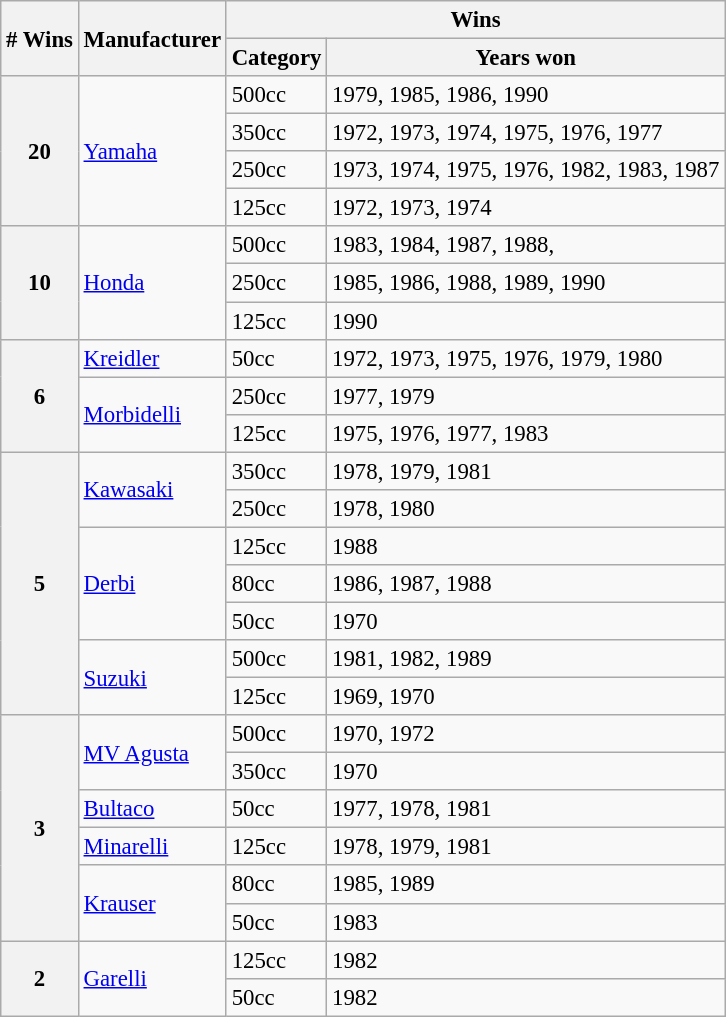<table class="wikitable" style="font-size: 95%;">
<tr>
<th rowspan=2># Wins</th>
<th rowspan=2>Manufacturer</th>
<th colspan=2>Wins</th>
</tr>
<tr>
<th>Category</th>
<th>Years won</th>
</tr>
<tr>
<th rowspan=4>20</th>
<td rowspan=4> <a href='#'>Yamaha</a></td>
<td>500cc</td>
<td>1979, 1985, 1986, 1990</td>
</tr>
<tr>
<td>350cc</td>
<td>1972, 1973, 1974, 1975, 1976, 1977</td>
</tr>
<tr>
<td>250cc</td>
<td>1973, 1974, 1975, 1976, 1982, 1983, 1987</td>
</tr>
<tr>
<td>125cc</td>
<td>1972, 1973, 1974</td>
</tr>
<tr>
<th rowspan=3>10</th>
<td rowspan=3> <a href='#'>Honda</a></td>
<td>500cc</td>
<td>1983, 1984, 1987, 1988,</td>
</tr>
<tr>
<td>250cc</td>
<td>1985, 1986, 1988, 1989, 1990</td>
</tr>
<tr>
<td>125cc</td>
<td>1990</td>
</tr>
<tr>
<th rowspan=3>6</th>
<td> <a href='#'>Kreidler</a></td>
<td>50cc</td>
<td>1972, 1973, 1975, 1976, 1979, 1980</td>
</tr>
<tr>
<td rowspan=2> <a href='#'>Morbidelli</a></td>
<td>250cc</td>
<td>1977, 1979</td>
</tr>
<tr>
<td>125cc</td>
<td>1975, 1976, 1977, 1983</td>
</tr>
<tr>
<th rowspan=7>5</th>
<td rowspan=2> <a href='#'>Kawasaki</a></td>
<td>350cc</td>
<td>1978, 1979, 1981</td>
</tr>
<tr>
<td>250cc</td>
<td>1978, 1980</td>
</tr>
<tr>
<td rowspan=3> <a href='#'>Derbi</a></td>
<td>125cc</td>
<td>1988</td>
</tr>
<tr>
<td>80cc</td>
<td>1986, 1987, 1988</td>
</tr>
<tr>
<td>50cc</td>
<td>1970</td>
</tr>
<tr>
<td rowspan=2> <a href='#'>Suzuki</a></td>
<td>500cc</td>
<td>1981, 1982, 1989</td>
</tr>
<tr>
<td>125cc</td>
<td>1969, 1970</td>
</tr>
<tr>
<th rowspan=6>3</th>
<td rowspan=2> <a href='#'>MV Agusta</a></td>
<td>500cc</td>
<td>1970, 1972</td>
</tr>
<tr>
<td>350cc</td>
<td>1970</td>
</tr>
<tr>
<td> <a href='#'>Bultaco</a></td>
<td>50cc</td>
<td>1977, 1978, 1981</td>
</tr>
<tr>
<td> <a href='#'>Minarelli</a></td>
<td>125cc</td>
<td>1978, 1979, 1981</td>
</tr>
<tr>
<td rowspan=2> <a href='#'>Krauser</a></td>
<td>80cc</td>
<td>1985, 1989</td>
</tr>
<tr>
<td>50cc</td>
<td>1983</td>
</tr>
<tr>
<th rowspan=2>2</th>
<td rowspan=2> <a href='#'>Garelli</a></td>
<td>125cc</td>
<td>1982</td>
</tr>
<tr>
<td>50cc</td>
<td>1982</td>
</tr>
</table>
